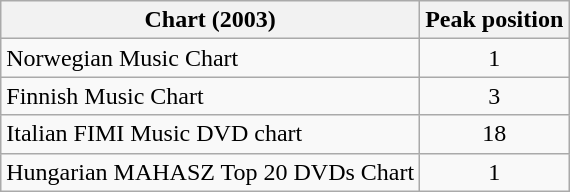<table class="wikitable sortable">
<tr>
<th>Chart (2003)</th>
<th style="text-align:center;">Peak position</th>
</tr>
<tr>
<td>Norwegian Music Chart</td>
<td style="text-align:center;">1</td>
</tr>
<tr>
<td>Finnish Music Chart</td>
<td style="text-align:center;">3</td>
</tr>
<tr>
<td>Italian FIMI Music DVD chart</td>
<td style="text-align:center;">18</td>
</tr>
<tr>
<td>Hungarian MAHASZ Top 20 DVDs Chart</td>
<td style="text-align:center;">1</td>
</tr>
</table>
